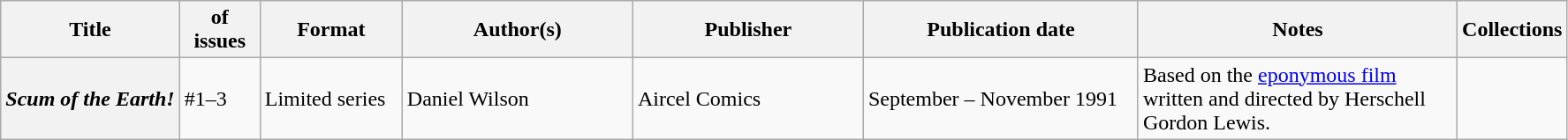<table class="wikitable">
<tr>
<th>Title</th>
<th style="width:40pt"> of issues</th>
<th style="width:75pt">Format</th>
<th style="width:125pt">Author(s)</th>
<th style="width:125pt">Publisher</th>
<th style="width:150pt">Publication date</th>
<th style="width:175pt">Notes</th>
<th>Collections</th>
</tr>
<tr>
<th><em>Scum of the Earth!</em></th>
<td>#1–3</td>
<td>Limited series</td>
<td>Daniel Wilson</td>
<td>Aircel Comics</td>
<td>September – November 1991</td>
<td>Based on the <a href='#'>eponymous film</a> written and directed by Herschell Gordon Lewis.</td>
<td></td>
</tr>
</table>
